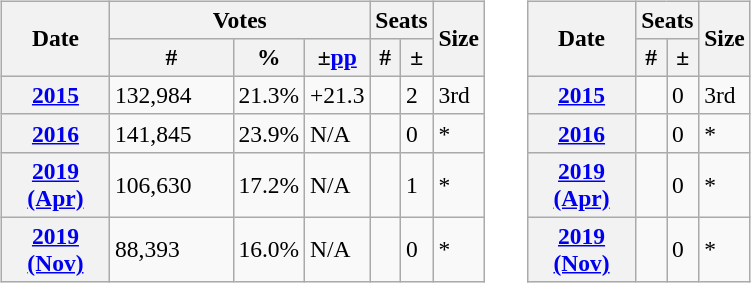<table>
<tr>
<td style="vertical-align:top"><br><table class="wikitable" style="font-size:98%;">
<tr>
<th width="65" rowspan="2">Date</th>
<th colspan="3">Votes</th>
<th colspan="2">Seats</th>
<th rowspan="2">Size</th>
</tr>
<tr>
<th width="75">#</th>
<th>%</th>
<th>±<a href='#'>pp</a></th>
<th>#</th>
<th>±</th>
</tr>
<tr>
<th><a href='#'>2015</a></th>
<td>132,984</td>
<td>21.3%</td>
<td>+21.3</td>
<td style="text-align:center;"></td>
<td>2</td>
<td>3rd</td>
</tr>
<tr>
<th><a href='#'>2016</a></th>
<td>141,845</td>
<td>23.9%</td>
<td>N/A</td>
<td style="text-align:center;"></td>
<td>0</td>
<td>*</td>
</tr>
<tr>
<th><a href='#'>2019 (Apr)</a></th>
<td>106,630</td>
<td>17.2%</td>
<td>N/A</td>
<td style="text-align:center;"></td>
<td>1</td>
<td>*</td>
</tr>
<tr>
<th><a href='#'>2019 (Nov)</a></th>
<td>88,393</td>
<td>16.0%</td>
<td>N/A</td>
<td style="text-align:center;"></td>
<td>0</td>
<td>*</td>
</tr>
</table>
</td>
<td colwidth="1em"> </td>
<td style="vertical-align:top"><br><table class="wikitable" style="font-size:98%;">
<tr>
<th width="65" rowspan="2">Date</th>
<th colspan="2">Seats</th>
<th rowspan="2">Size</th>
</tr>
<tr>
<th>#</th>
<th>±</th>
</tr>
<tr>
<th><a href='#'>2015</a></th>
<td style="text-align:center;"></td>
<td>0</td>
<td>3rd</td>
</tr>
<tr>
<th><a href='#'>2016</a></th>
<td style="text-align:center;"></td>
<td>0</td>
<td>*</td>
</tr>
<tr>
<th><a href='#'>2019 (Apr)</a></th>
<td style="text-align:center;"></td>
<td>0</td>
<td>*</td>
</tr>
<tr>
<th><a href='#'>2019 (Nov)</a></th>
<td style="text-align:center;"></td>
<td>0</td>
<td>*</td>
</tr>
</table>
</td>
</tr>
</table>
